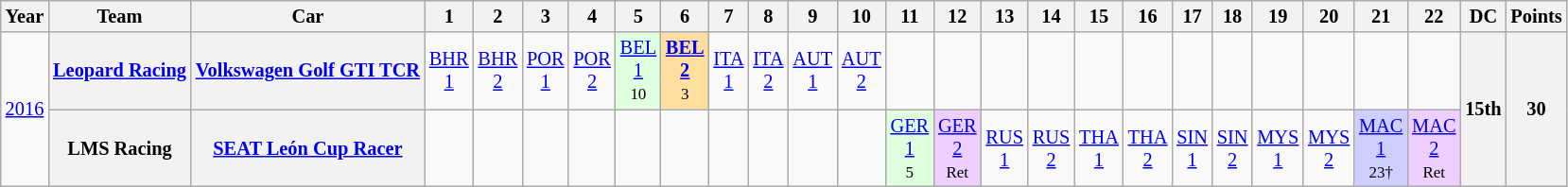<table class="wikitable" style="text-align:center; font-size:85%">
<tr>
<th>Year</th>
<th>Team</th>
<th>Car</th>
<th>1</th>
<th>2</th>
<th>3</th>
<th>4</th>
<th>5</th>
<th>6</th>
<th>7</th>
<th>8</th>
<th>9</th>
<th>10</th>
<th>11</th>
<th>12</th>
<th>13</th>
<th>14</th>
<th>15</th>
<th>16</th>
<th>17</th>
<th>18</th>
<th>19</th>
<th>20</th>
<th>21</th>
<th>22</th>
<th>DC</th>
<th>Points</th>
</tr>
<tr>
<td rowspan=2><a href='#'>2016</a></td>
<th><a href='#'>Leopard Racing</a></th>
<th><a href='#'>Volkswagen Golf GTI TCR</a></th>
<td><a href='#'>BHR<br>1</a></td>
<td><a href='#'>BHR<br>2</a></td>
<td><a href='#'>POR<br>1</a></td>
<td><a href='#'>POR<br>2</a></td>
<td style="background:#DFFFDF;"><a href='#'>BEL<br>1</a><br><small>10</small></td>
<td style="background:#FFDF9F;"><strong><a href='#'>BEL<br>2</a></strong><br><small>3</small></td>
<td><a href='#'>ITA<br>1</a></td>
<td><a href='#'>ITA<br>2</a></td>
<td><a href='#'>AUT<br>1</a></td>
<td><a href='#'>AUT<br>2</a></td>
<td></td>
<td></td>
<td></td>
<td></td>
<td></td>
<td></td>
<td></td>
<td></td>
<td></td>
<td></td>
<td></td>
<td></td>
<th rowspan=2>15th</th>
<th rowspan=2>30</th>
</tr>
<tr>
<th>LMS Racing</th>
<th><a href='#'>SEAT León Cup Racer</a></th>
<td></td>
<td></td>
<td></td>
<td></td>
<td></td>
<td></td>
<td></td>
<td></td>
<td></td>
<td></td>
<td style="background:#DFFFDF;"><a href='#'>GER<br>1</a><br><small>5</small></td>
<td style="background:#EFCFFF;"><a href='#'>GER<br>2</a><br><small>Ret</small></td>
<td><a href='#'>RUS<br>1</a></td>
<td><a href='#'>RUS<br>2</a></td>
<td><a href='#'>THA<br>1</a></td>
<td><a href='#'>THA<br>2</a></td>
<td><a href='#'>SIN<br>1</a></td>
<td><a href='#'>SIN<br>2</a></td>
<td><a href='#'>MYS<br>1</a></td>
<td><a href='#'>MYS<br>2</a></td>
<td style="background:#CFCFFF;"><a href='#'>MAC<br>1</a><br><small>23†</small></td>
<td style="background:#EFCFFF;"><a href='#'>MAC<br>2</a><br><small>Ret</small></td>
</tr>
</table>
